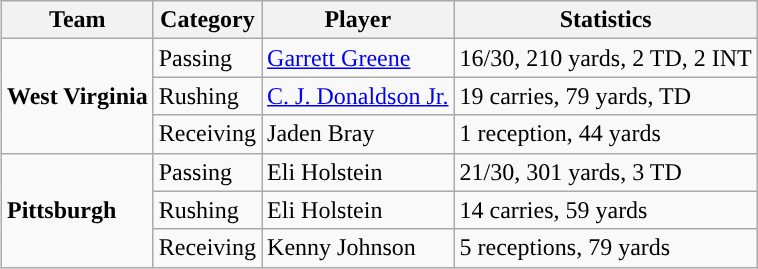<table class="wikitable" style="float: right;">
<tr>
<th>Team</th>
<th>Category</th>
<th>Player</th>
<th>Statistics</th>
</tr>
<tr>
<td rowspan=3><strong>West Virginia</strong></td>
<td>Passing</td>
<td><a href='#'>Garrett Greene</a></td>
<td>16/30, 210 yards, 2 TD, 2 INT</td>
</tr>
<tr>
<td>Rushing</td>
<td><a href='#'>C. J. Donaldson Jr.</a></td>
<td>19 carries, 79 yards, TD</td>
</tr>
<tr>
<td>Receiving</td>
<td>Jaden Bray</td>
<td>1 reception, 44 yards</td>
</tr>
<tr>
<td rowspan=3><strong>Pittsburgh</strong></td>
<td>Passing</td>
<td>Eli Holstein</td>
<td>21/30, 301 yards, 3 TD</td>
</tr>
<tr>
<td>Rushing</td>
<td>Eli Holstein</td>
<td>14 carries, 59 yards</td>
</tr>
<tr>
<td>Receiving</td>
<td>Kenny Johnson</td>
<td>5 receptions, 79 yards</td>
</tr>
</table>
